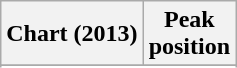<table class="wikitable sortable plainrowheaders">
<tr>
<th>Chart (2013)</th>
<th>Peak<br>position</th>
</tr>
<tr>
</tr>
<tr>
</tr>
<tr>
</tr>
<tr>
</tr>
</table>
